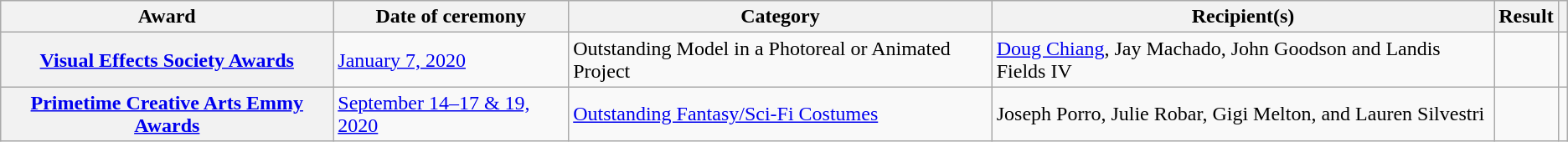<table class="wikitable plainrowheaders sortable">
<tr>
<th scope="col">Award</th>
<th scope="col">Date of ceremony</th>
<th scope="col">Category</th>
<th scope="col">Recipient(s)</th>
<th scope="col">Result</th>
<th scope="col" class="unsortable"></th>
</tr>
<tr>
<th scope="row" style="text-align:center;"><a href='#'>Visual Effects Society Awards</a></th>
<td><a href='#'>January 7, 2020</a></td>
<td>Outstanding Model in a Photoreal or Animated Project</td>
<td data-sort-value="Doug, Chiang"><a href='#'>Doug Chiang</a>, Jay Machado, John Goodson and Landis Fields IV</td>
<td></td>
<td scope="row" style="text-align:center;"></td>
</tr>
<tr>
<th scope="row" style="text-align:center;"><a href='#'>Primetime Creative Arts Emmy Awards</a></th>
<td><a href='#'>September 14–17 & 19, 2020</a></td>
<td><a href='#'>Outstanding Fantasy/Sci-Fi Costumes</a></td>
<td data-sort-value="Porro, Joseph">Joseph Porro, Julie Robar, Gigi Melton, and Lauren Silvestri</td>
<td></td>
<td scope="row" style="text-align:center;"></td>
</tr>
</table>
